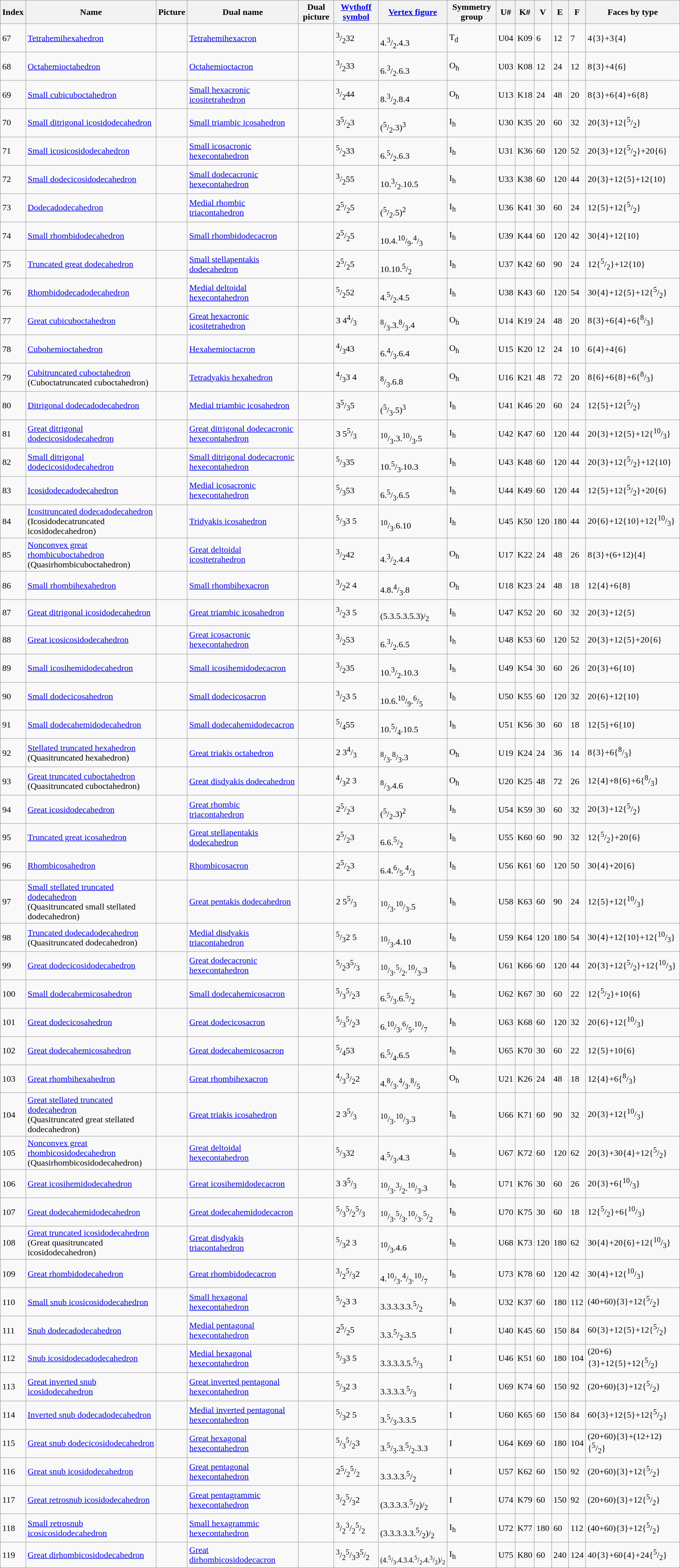<table class="wikitable">
<tr>
<th>Index</th>
<th>Name</th>
<th>Picture</th>
<th>Dual name</th>
<th>Dual picture</th>
<th><a href='#'>Wythoff symbol</a></th>
<th><a href='#'>Vertex figure</a></th>
<th>Symmetry group</th>
<th>U#</th>
<th>K#</th>
<th>V</th>
<th>E</th>
<th>F</th>
<th>Faces by type</th>
</tr>
<tr>
<td>67</td>
<td><a href='#'>Tetrahemihexahedron</a></td>
<td></td>
<td><a href='#'>Tetrahemihexacron</a></td>
<td></td>
<td><sup>3</sup>/<sub>2</sub>32</td>
<td><br>4.<sup>3</sup>/<sub>2</sub>.4.3</td>
<td>T<sub>d</sub></td>
<td>U04</td>
<td>K09</td>
<td>6</td>
<td>12</td>
<td>7</td>
<td>4{3}+3{4}</td>
</tr>
<tr>
<td>68</td>
<td><a href='#'>Octahemioctahedron</a></td>
<td></td>
<td><a href='#'>Octahemioctacron</a></td>
<td></td>
<td><sup>3</sup>/<sub>2</sub>33</td>
<td><br>6.<sup>3</sup>/<sub>2</sub>.6.3</td>
<td>O<sub>h</sub></td>
<td>U03</td>
<td>K08</td>
<td>12</td>
<td>24</td>
<td>12</td>
<td>8{3}+4{6}</td>
</tr>
<tr>
<td>69</td>
<td><a href='#'>Small cubicuboctahedron</a></td>
<td></td>
<td><a href='#'>Small hexacronic icositetrahedron</a></td>
<td></td>
<td><sup>3</sup>/<sub>2</sub>44</td>
<td><br>8.<sup>3</sup>/<sub>2</sub>.8.4</td>
<td>O<sub>h</sub></td>
<td>U13</td>
<td>K18</td>
<td>24</td>
<td>48</td>
<td>20</td>
<td>8{3}+6{4}+6{8}</td>
</tr>
<tr>
<td>70</td>
<td><a href='#'>Small ditrigonal icosidodecahedron</a></td>
<td></td>
<td><a href='#'>Small triambic icosahedron</a></td>
<td></td>
<td>3<sup>5</sup>/<sub>2</sub>3</td>
<td><br>(<sup>5</sup>/<sub>2</sub>.3)<sup>3</sup></td>
<td>I<sub>h</sub></td>
<td>U30</td>
<td>K35</td>
<td>20</td>
<td>60</td>
<td>32</td>
<td>20{3}+12{<sup>5</sup>/<sub>2</sub>}</td>
</tr>
<tr>
<td>71</td>
<td><a href='#'>Small icosicosidodecahedron</a></td>
<td></td>
<td><a href='#'>Small icosacronic hexecontahedron</a></td>
<td></td>
<td><sup>5</sup>/<sub>2</sub>33</td>
<td><br>6.<sup>5</sup>/<sub>2</sub>.6.3</td>
<td>I<sub>h</sub></td>
<td>U31</td>
<td>K36</td>
<td>60</td>
<td>120</td>
<td>52</td>
<td>20{3}+12{<sup>5</sup>/<sub>2</sub>}+20{6}</td>
</tr>
<tr>
<td>72</td>
<td><a href='#'>Small dodecicosidodecahedron</a></td>
<td></td>
<td><a href='#'>Small dodecacronic hexecontahedron</a></td>
<td></td>
<td><sup>3</sup>/<sub>2</sub>55</td>
<td><br>10.<sup>3</sup>/<sub>2</sub>.10.5</td></td>
<td>I<sub>h</sub></td>
<td>U33</td>
<td>K38</td>
<td>60</td>
<td>120</td>
<td>44</td>
<td>20{3}+12{5}+12{10}</td>
</tr>
<tr>
<td>73</td>
<td><a href='#'>Dodecadodecahedron</a></td>
<td></td>
<td><a href='#'>Medial rhombic triacontahedron</a></td>
<td></td>
<td>2<sup>5</sup>/<sub>2</sub>5</td>
<td><br>(<sup>5</sup>/<sub>2</sub>.5)<sup>2</sup></td>
<td>I<sub>h</sub></td>
<td>U36</td>
<td>K41</td>
<td>30</td>
<td>60</td>
<td>24</td>
<td>12{5}+12{<sup>5</sup>/<sub>2</sub>}</td>
</tr>
<tr>
<td>74</td>
<td><a href='#'>Small rhombidodecahedron</a></td>
<td></td>
<td><a href='#'>Small rhombidodecacron</a></td>
<td></td>
<td>2<sup>5</sup>/<sub>2</sub>5</td>
<td><br>10.4.<sup>10</sup>/<sub>9</sub>.<sup>4</sup>/<sub>3</sub></td>
<td>I<sub>h</sub></td>
<td>U39</td>
<td>K44</td>
<td>60</td>
<td>120</td>
<td>42</td>
<td>30{4}+12{10}</td>
</tr>
<tr>
<td>75</td>
<td><a href='#'>Truncated great dodecahedron</a></td>
<td></td>
<td><a href='#'>Small stellapentakis dodecahedron</a></td>
<td></td>
<td>2<sup>5</sup>/<sub>2</sub>5</td>
<td><br>10.10.<sup>5</sup>/<sub>2</sub></td>
<td>I<sub>h</sub></td>
<td>U37</td>
<td>K42</td>
<td>60</td>
<td>90</td>
<td>24</td>
<td>12{<sup>5</sup>/<sub>2</sub>}+12{10}</td>
</tr>
<tr>
<td>76</td>
<td><a href='#'>Rhombidodecadodecahedron</a></td>
<td></td>
<td><a href='#'>Medial deltoidal hexecontahedron</a></td>
<td></td>
<td><sup>5</sup>/<sub>2</sub>52</td>
<td><br>4.<sup>5</sup>/<sub>2</sub>.4.5</td>
<td>I<sub>h</sub></td>
<td>U38</td>
<td>K43</td>
<td>60</td>
<td>120</td>
<td>54</td>
<td>30{4}+12{5}+12{<sup>5</sup>/<sub>2</sub>}</td>
</tr>
<tr>
<td>77</td>
<td><a href='#'>Great cubicuboctahedron</a></td>
<td></td>
<td><a href='#'>Great hexacronic icositetrahedron</a></td>
<td></td>
<td>3 4<sup>4</sup>/<sub>3</sub></td>
<td><br><sup>8</sup>/<sub>3</sub>.3.<sup>8</sup>/<sub>3</sub>.4</td>
<td>O<sub>h</sub></td>
<td>U14</td>
<td>K19</td>
<td>24</td>
<td>48</td>
<td>20</td>
<td>8{3}+6{4}+6{<sup>8</sup>/<sub>3</sub>}</td>
</tr>
<tr>
<td>78</td>
<td><a href='#'>Cubohemioctahedron</a></td>
<td></td>
<td><a href='#'>Hexahemioctacron</a></td>
<td></td>
<td><sup>4</sup>/<sub>3</sub>43</td>
<td><br>6.<sup>4</sup>/<sub>3</sub>.6.4</td>
<td>O<sub>h</sub></td>
<td>U15</td>
<td>K20</td>
<td>12</td>
<td>24</td>
<td>10</td>
<td>6{4}+4{6}</td>
</tr>
<tr>
<td>79</td>
<td><a href='#'>Cubitruncated cuboctahedron</a><br>(Cuboctatruncated cuboctahedron)</td>
<td></td>
<td><a href='#'>Tetradyakis hexahedron</a></td>
<td></td>
<td><sup>4</sup>/<sub>3</sub>3 4</td>
<td><br><sup>8</sup>/<sub>3</sub>.6.8</td>
<td>O<sub>h</sub></td>
<td>U16</td>
<td>K21</td>
<td>48</td>
<td>72</td>
<td>20</td>
<td>8{6}+6{8}+6{<sup>8</sup>/<sub>3</sub>}</td>
</tr>
<tr>
<td>80</td>
<td><a href='#'>Ditrigonal dodecadodecahedron</a></td>
<td></td>
<td><a href='#'>Medial triambic icosahedron</a></td>
<td></td>
<td>3<sup>5</sup>/<sub>3</sub>5</td>
<td><br>(<sup>5</sup>/<sub>3</sub>.5)<sup>3</sup></td>
<td>I<sub>h</sub></td>
<td>U41</td>
<td>K46</td>
<td>20</td>
<td>60</td>
<td>24</td>
<td>12{5}+12{<sup>5</sup>/<sub>2</sub>}</td>
</tr>
<tr>
<td>81</td>
<td><a href='#'>Great ditrigonal dodecicosidodecahedron</a></td>
<td></td>
<td><a href='#'>Great ditrigonal dodecacronic hexecontahedron</a></td>
<td></td>
<td>3 5<sup>5</sup>/<sub>3</sub></td>
<td><br><sup>10</sup>/<sub>3</sub>.3.<sup>10</sup>/<sub>3</sub>.5</td>
<td>I<sub>h</sub></td>
<td>U42</td>
<td>K47</td>
<td>60</td>
<td>120</td>
<td>44</td>
<td>20{3}+12{5}+12{<sup>10</sup>/<sub>3</sub>}</td>
</tr>
<tr>
<td>82</td>
<td><a href='#'>Small ditrigonal dodecicosidodecahedron</a></td>
<td></td>
<td><a href='#'>Small ditrigonal dodecacronic hexecontahedron</a></td>
<td></td>
<td><sup>5</sup>/<sub>3</sub>35</td>
<td><br>10.<sup>5</sup>/<sub>3</sub>.10.3</td>
<td>I<sub>h</sub></td>
<td>U43</td>
<td>K48</td>
<td>60</td>
<td>120</td>
<td>44</td>
<td>20{3}+12{<sup>5</sup>/<sub>2</sub>}+12{10}</td>
</tr>
<tr>
<td>83</td>
<td><a href='#'>Icosidodecadodecahedron</a></td>
<td></td>
<td><a href='#'>Medial icosacronic hexecontahedron</a></td>
<td></td>
<td><sup>5</sup>/<sub>3</sub>53</td>
<td><br>6.<sup>5</sup>/<sub>3</sub>.6.5</td>
<td>I<sub>h</sub></td>
<td>U44</td>
<td>K49</td>
<td>60</td>
<td>120</td>
<td>44</td>
<td>12{5}+12{<sup>5</sup>/<sub>2</sub>}+20{6}</td>
</tr>
<tr>
<td>84</td>
<td><a href='#'>Icositruncated dodecadodecahedron</a><br>(Icosidodecatruncated icosidodecahedron)</td>
<td></td>
<td><a href='#'>Tridyakis icosahedron</a></td>
<td></td>
<td><sup>5</sup>/<sub>3</sub>3 5</td>
<td><br><sup>10</sup>/<sub>3</sub>.6.10</td>
<td>I<sub>h</sub></td>
<td>U45</td>
<td>K50</td>
<td>120</td>
<td>180</td>
<td>44</td>
<td>20{6}+12{10}+12{<sup>10</sup>/<sub>3</sub>}</td>
</tr>
<tr>
<td>85</td>
<td><a href='#'>Nonconvex great rhombicuboctahedron</a><br>(Quasirhombicuboctahedron)</td>
<td></td>
<td><a href='#'>Great deltoidal icositetrahedron</a></td>
<td></td>
<td><sup>3</sup>/<sub>2</sub>42</td>
<td><br>4.<sup>3</sup>/<sub>2</sub>.4.4</td>
<td>O<sub>h</sub></td>
<td>U17</td>
<td>K22</td>
<td>24</td>
<td>48</td>
<td>26</td>
<td>8{3}+(6+12){4}</td>
</tr>
<tr>
<td>86</td>
<td><a href='#'>Small rhombihexahedron</a></td>
<td></td>
<td><a href='#'>Small rhombihexacron</a></td>
<td></td>
<td><sup>3</sup>/<sub>2</sub>2 4</td>
<td><br>4.8.<sup>4</sup>/<sub>3</sub>.8</td>
<td>O<sub>h</sub></td>
<td>U18</td>
<td>K23</td>
<td>24</td>
<td>48</td>
<td>18</td>
<td>12{4}+6{8}</td>
</tr>
<tr>
<td>87</td>
<td><a href='#'>Great ditrigonal icosidodecahedron</a></td>
<td></td>
<td><a href='#'>Great triambic icosahedron</a></td>
<td></td>
<td><sup>3</sup>/<sub>2</sub>3 5</td>
<td><br>(5.3.5.3.5.3)/<sub>2</sub></td>
<td>I<sub>h</sub></td>
<td>U47</td>
<td>K52</td>
<td>20</td>
<td>60</td>
<td>32</td>
<td>20{3}+12{5}</td>
</tr>
<tr>
<td>88</td>
<td><a href='#'>Great icosicosidodecahedron</a></td>
<td></td>
<td><a href='#'>Great icosacronic hexecontahedron</a></td>
<td></td>
<td><sup>3</sup>/<sub>2</sub>53</td>
<td><br>6.<sup>3</sup>/<sub>2</sub>.6.5</td>
<td>I<sub>h</sub></td>
<td>U48</td>
<td>K53</td>
<td>60</td>
<td>120</td>
<td>52</td>
<td>20{3}+12{5}+20{6}</td>
</tr>
<tr>
<td>89</td>
<td><a href='#'>Small icosihemidodecahedron</a></td>
<td></td>
<td><a href='#'>Small icosihemidodecacron</a></td>
<td></td>
<td><sup>3</sup>/<sub>2</sub>35</td>
<td><br>10.<sup>3</sup>/<sub>2</sub>.10.3</td>
<td>I<sub>h</sub></td>
<td>U49</td>
<td>K54</td>
<td>30</td>
<td>60</td>
<td>26</td>
<td>20{3}+6{10}</td>
</tr>
<tr>
<td>90</td>
<td><a href='#'>Small dodecicosahedron</a></td>
<td></td>
<td><a href='#'>Small dodecicosacron</a></td>
<td></td>
<td><sup>3</sup>/<sub>2</sub>3 5</td>
<td><br>10.6.<sup>10</sup>/<sub>9</sub>.<sup>6</sup>/<sub>5</sub></td>
<td>I<sub>h</sub></td>
<td>U50</td>
<td>K55</td>
<td>60</td>
<td>120</td>
<td>32</td>
<td>20{6}+12{10}</td>
</tr>
<tr>
<td>91</td>
<td><a href='#'>Small dodecahemidodecahedron</a></td>
<td></td>
<td><a href='#'>Small dodecahemidodecacron</a></td>
<td></td>
<td><sup>5</sup>/<sub>4</sub>55</td>
<td><br>10.<sup>5</sup>/<sub>4</sub>.10.5</td>
<td>I<sub>h</sub></td>
<td>U51</td>
<td>K56</td>
<td>30</td>
<td>60</td>
<td>18</td>
<td>12{5}+6{10}</td>
</tr>
<tr>
<td>92</td>
<td><a href='#'>Stellated truncated hexahedron</a><br>(Quasitruncated hexahedron)</td>
<td></td>
<td><a href='#'>Great triakis octahedron</a></td>
<td></td>
<td>2 3<sup>4</sup>/<sub>3</sub></td>
<td><br><sup>8</sup>/<sub>3</sub>.<sup>8</sup>/<sub>3</sub>.3</td>
<td>O<sub>h</sub></td>
<td>U19</td>
<td>K24</td>
<td>24</td>
<td>36</td>
<td>14</td>
<td>8{3}+6{<sup>8</sup>/<sub>3</sub>}</td>
</tr>
<tr>
<td>93</td>
<td><a href='#'>Great truncated cuboctahedron</a><br>(Quasitruncated cuboctahedron)</td>
<td></td>
<td><a href='#'>Great disdyakis dodecahedron</a></td>
<td></td>
<td><sup>4</sup>/<sub>3</sub>2 3</td>
<td><br><sup>8</sup>/<sub>3</sub>.4.6</td>
<td>O<sub>h</sub></td>
<td>U20</td>
<td>K25</td>
<td>48</td>
<td>72</td>
<td>26</td>
<td>12{4}+8{6}+6{<sup>8</sup>/<sub>3</sub>}</td>
</tr>
<tr>
<td>94</td>
<td><a href='#'>Great icosidodecahedron</a></td>
<td></td>
<td><a href='#'>Great rhombic triacontahedron</a></td>
<td></td>
<td>2<sup>5</sup>/<sub>2</sub>3</td>
<td><br>(<sup>5</sup>/<sub>2</sub>.3)<sup>2</sup></td>
<td>I<sub>h</sub></td>
<td>U54</td>
<td>K59</td>
<td>30</td>
<td>60</td>
<td>32</td>
<td>20{3}+12{<sup>5</sup>/<sub>2</sub>}</td>
</tr>
<tr>
<td>95</td>
<td><a href='#'>Truncated great icosahedron</a></td>
<td></td>
<td><a href='#'>Great stellapentakis dodecahedron</a></td>
<td></td>
<td>2<sup>5</sup>/<sub>2</sub>3</td>
<td><br>6.6.<sup>5</sup>/<sub>2</sub></td>
<td>I<sub>h</sub></td>
<td>U55</td>
<td>K60</td>
<td>60</td>
<td>90</td>
<td>32</td>
<td>12{<sup>5</sup>/<sub>2</sub>}+20{6}</td>
</tr>
<tr>
<td>96</td>
<td><a href='#'>Rhombicosahedron</a></td>
<td></td>
<td><a href='#'>Rhombicosacron</a></td>
<td></td>
<td>2<sup>5</sup>/<sub>2</sub>3</td>
<td><br>6.4.<sup>6</sup>/<sub>5</sub>.<sup>4</sup>/<sub>3</sub></td>
<td>I<sub>h</sub></td>
<td>U56</td>
<td>K61</td>
<td>60</td>
<td>120</td>
<td>50</td>
<td>30{4}+20{6}</td>
</tr>
<tr>
<td>97</td>
<td><a href='#'>Small stellated truncated dodecahedron</a><br>(Quasitruncated small stellated dodecahedron)</td>
<td></td>
<td><a href='#'>Great pentakis dodecahedron</a></td>
<td></td>
<td>2 5<sup>5</sup>/<sub>3</sub></td>
<td><br><sup>10</sup>/<sub>3</sub>.<sup>10</sup>/<sub>3</sub>.5</td>
<td>I<sub>h</sub></td>
<td>U58</td>
<td>K63</td>
<td>60</td>
<td>90</td>
<td>24</td>
<td>12{5}+12{<sup>10</sup>/<sub>3</sub>}</td>
</tr>
<tr>
<td>98</td>
<td><a href='#'>Truncated dodecadodecahedron</a><br>(Quasitruncated dodecahedron)</td>
<td></td>
<td><a href='#'>Medial disdyakis triacontahedron</a></td>
<td></td>
<td><sup>5</sup>/<sub>3</sub>2 5</td>
<td><br><sup>10</sup>/<sub>3</sub>.4.10</td>
<td>I<sub>h</sub></td>
<td>U59</td>
<td>K64</td>
<td>120</td>
<td>180</td>
<td>54</td>
<td>30{4}+12{10}+12{<sup>10</sup>/<sub>3</sub>}</td>
</tr>
<tr>
<td>99</td>
<td><a href='#'>Great dodecicosidodecahedron</a></td>
<td></td>
<td><a href='#'>Great dodecacronic hexecontahedron</a></td>
<td></td>
<td><sup>5</sup>/<sub>2</sub>3<sup>5</sup>/<sub>3</sub></td>
<td><br><sup>10</sup>/<sub>3</sub>.<sup>5</sup>/<sub>2</sub>.<sup>10</sup>/<sub>3</sub>.3</td>
<td>I<sub>h</sub></td>
<td>U61</td>
<td>K66</td>
<td>60</td>
<td>120</td>
<td>44</td>
<td>20{3}+12{<sup>5</sup>/<sub>2</sub>}+12{<sup>10</sup>/<sub>3</sub>}</td>
</tr>
<tr>
<td>100</td>
<td><a href='#'>Small dodecahemicosahedron</a></td>
<td></td>
<td><a href='#'>Small dodecahemicosacron</a></td>
<td></td>
<td><sup>5</sup>/<sub>3</sub><sup>5</sup>/<sub>2</sub>3</td>
<td><br>6.<sup>5</sup>/<sub>3</sub>.6.<sup>5</sup>/<sub>2</sub></td>
<td>I<sub>h</sub></td>
<td>U62</td>
<td>K67</td>
<td>30</td>
<td>60</td>
<td>22</td>
<td>12{<sup>5</sup>/<sub>2</sub>}+10{6}</td>
</tr>
<tr>
<td>101</td>
<td><a href='#'>Great dodecicosahedron</a></td>
<td></td>
<td><a href='#'>Great dodecicosacron</a></td>
<td></td>
<td><sup>5</sup>/<sub>3</sub><sup>5</sup>/<sub>2</sub>3</td>
<td><br>6.<sup>10</sup>/<sub>3</sub>.<sup>6</sup>/<sub>5</sub>.<sup>10</sup>/<sub>7</sub></td>
<td>I<sub>h</sub></td>
<td>U63</td>
<td>K68</td>
<td>60</td>
<td>120</td>
<td>32</td>
<td>20{6}+12{<sup>10</sup>/<sub>3</sub>}</td>
</tr>
<tr>
<td>102</td>
<td><a href='#'>Great dodecahemicosahedron</a></td>
<td></td>
<td><a href='#'>Great dodecahemicosacron</a></td>
<td></td>
<td><sup>5</sup>/<sub>4</sub>53</td>
<td><br>6.<sup>5</sup>/<sub>4</sub>.6.5</td>
<td>I<sub>h</sub></td>
<td>U65</td>
<td>K70</td>
<td>30</td>
<td>60</td>
<td>22</td>
<td>12{5}+10{6}</td>
</tr>
<tr>
<td>103</td>
<td><a href='#'>Great rhombihexahedron</a></td>
<td></td>
<td><a href='#'>Great rhombihexacron</a></td>
<td></td>
<td><sup>4</sup>/<sub>3</sub><sup>3</sup>/<sub>2</sub>2</td>
<td><br>4.<sup>8</sup>/<sub>3</sub>.<sup>4</sup>/<sub>3</sub>.<sup>8</sup>/<sub>5</sub></td>
<td>O<sub>h</sub></td>
<td>U21</td>
<td>K26</td>
<td>24</td>
<td>48</td>
<td>18</td>
<td>12{4}+6{<sup>8</sup>/<sub>3</sub>}</td>
</tr>
<tr>
<td>104</td>
<td><a href='#'>Great stellated truncated dodecahedron</a><br>(Quasitruncated great stellated dodecahedron)</td>
<td></td>
<td><a href='#'>Great triakis icosahedron</a></td>
<td></td>
<td>2 3<sup>5</sup>/<sub>3</sub></td>
<td><br><sup>10</sup>/<sub>3</sub>.<sup>10</sup>/<sub>3</sub>.3</td>
<td>I<sub>h</sub></td>
<td>U66</td>
<td>K71</td>
<td>60</td>
<td>90</td>
<td>32</td>
<td>20{3}+12{<sup>10</sup>/<sub>3</sub>}</td>
</tr>
<tr>
<td>105</td>
<td><a href='#'>Nonconvex great rhombicosidodecahedron</a><br>(Quasirhombicosidodecahedron)</td>
<td></td>
<td><a href='#'>Great deltoidal hexecontahedron</a></td>
<td></td>
<td><sup>5</sup>/<sub>3</sub>32</td>
<td><br>4.<sup>5</sup>/<sub>3</sub>.4.3</td>
<td>I<sub>h</sub></td>
<td>U67</td>
<td>K72</td>
<td>60</td>
<td>120</td>
<td>62</td>
<td>20{3}+30{4}+12{<sup>5</sup>/<sub>2</sub>}</td>
</tr>
<tr>
<td>106</td>
<td><a href='#'>Great icosihemidodecahedron</a></td>
<td></td>
<td><a href='#'>Great icosihemidodecacron</a></td>
<td></td>
<td>3 3<sup>5</sup>/<sub>3</sub></td>
<td><br><sup>10</sup>/<sub>3</sub>.<sup>3</sup>/<sub>2</sub>.<sup>10</sup>/<sub>3</sub>.3</td>
<td>I<sub>h</sub></td>
<td>U71</td>
<td>K76</td>
<td>30</td>
<td>60</td>
<td>26</td>
<td>20{3}+6{<sup>10</sup>/<sub>3</sub>}</td>
</tr>
<tr>
<td>107</td>
<td><a href='#'>Great dodecahemidodecahedron</a></td>
<td></td>
<td><a href='#'>Great dodecahemidodecacron</a></td>
<td></td>
<td><sup>5</sup>/<sub>3</sub><sup>5</sup>/<sub>2</sub><sup>5</sup>/<sub>3</sub></td>
<td><br><sup>10</sup>/<sub>3</sub>.<sup>5</sup>/<sub>3</sub>.<sup>10</sup>/<sub>3</sub>.<sup>5</sup>/<sub>2</sub></td>
<td>I<sub>h</sub></td>
<td>U70</td>
<td>K75</td>
<td>30</td>
<td>60</td>
<td>18</td>
<td>12{<sup>5</sup>/<sub>2</sub>}+6{<sup>10</sup>/<sub>3</sub>}</td>
</tr>
<tr>
<td>108</td>
<td><a href='#'>Great truncated icosidodecahedron</a><br>(Great quasitruncated icosidodecahedron)</td>
<td></td>
<td><a href='#'>Great disdyakis triacontahedron</a></td>
<td></td>
<td><sup>5</sup>/<sub>3</sub>2 3</td>
<td><br><sup>10</sup>/<sub>3</sub>.4.6</td>
<td>I<sub>h</sub></td>
<td>U68</td>
<td>K73</td>
<td>120</td>
<td>180</td>
<td>62</td>
<td>30{4}+20{6}+12{<sup>10</sup>/<sub>3</sub>}</td>
</tr>
<tr>
<td>109</td>
<td><a href='#'>Great rhombidodecahedron</a></td>
<td></td>
<td><a href='#'>Great rhombidodecacron</a></td>
<td></td>
<td><sup>3</sup>/<sub>2</sub><sup>5</sup>/<sub>3</sub>2</td>
<td><br>4.<sup>10</sup>/<sub>3</sub>.<sup>4</sup>/<sub>3</sub>.<sup>10</sup>/<sub>7</sub></td>
<td>I<sub>h</sub></td>
<td>U73</td>
<td>K78</td>
<td>60</td>
<td>120</td>
<td>42</td>
<td>30{4}+12{<sup>10</sup>/<sub>3</sub>}</td>
</tr>
<tr>
<td>110</td>
<td><a href='#'>Small snub icosicosidodecahedron</a></td>
<td></td>
<td><a href='#'>Small hexagonal hexecontahedron</a></td>
<td></td>
<td><sup>5</sup>/<sub>2</sub>3 3</td>
<td><br>3.3.3.3.3.<sup>5</sup>/<sub>2</sub></td>
<td>I<sub>h</sub></td>
<td>U32</td>
<td>K37</td>
<td>60</td>
<td>180</td>
<td>112</td>
<td>(40+60){3}+12{<sup>5</sup>/<sub>2</sub>}</td>
</tr>
<tr>
<td>111</td>
<td><a href='#'>Snub dodecadodecahedron</a></td>
<td></td>
<td><a href='#'>Medial pentagonal hexecontahedron</a></td>
<td></td>
<td>2<sup>5</sup>/<sub>2</sub>5</td>
<td><br>3.3.<sup>5</sup>/<sub>2</sub>.3.5</td>
<td>I</td>
<td>U40</td>
<td>K45</td>
<td>60</td>
<td>150</td>
<td>84</td>
<td>60{3}+12{5}+12{<sup>5</sup>/<sub>2</sub>}</td>
</tr>
<tr>
<td>112</td>
<td><a href='#'>Snub icosidodecadodecahedron</a></td>
<td></td>
<td><a href='#'>Medial hexagonal hexecontahedron</a></td>
<td></td>
<td><sup>5</sup>/<sub>3</sub>3 5</td>
<td><br>3.3.3.3.5.<sup>5</sup>/<sub>3</sub></td>
<td>I</td>
<td>U46</td>
<td>K51</td>
<td>60</td>
<td>180</td>
<td>104</td>
<td>(20+6){3}+12{5}+12{<sup>5</sup>/<sub>2</sub>}</td>
</tr>
<tr>
<td>113</td>
<td><a href='#'>Great inverted snub icosidodecahedron</a></td>
<td></td>
<td><a href='#'>Great inverted pentagonal hexecontahedron</a></td>
<td></td>
<td><sup>5</sup>/<sub>3</sub>2 3</td>
<td><br>3.3.3.3.<sup>5</sup>/<sub>3</sub></td>
<td>I</td>
<td>U69</td>
<td>K74</td>
<td>60</td>
<td>150</td>
<td>92</td>
<td>(20+60){3}+12{<sup>5</sup>/<sub>2</sub>}</td>
</tr>
<tr>
<td>114</td>
<td><a href='#'>Inverted snub dodecadodecahedron</a></td>
<td></td>
<td><a href='#'>Medial inverted pentagonal hexecontahedron</a></td>
<td></td>
<td><sup>5</sup>/<sub>3</sub>2 5</td>
<td><br>3.<sup>5</sup>/<sub>3</sub>.3.3.5</td>
<td>I</td>
<td>U60</td>
<td>K65</td>
<td>60</td>
<td>150</td>
<td>84</td>
<td>60{3}+12{5}+12{<sup>5</sup>/<sub>2</sub>}</td>
</tr>
<tr>
<td>115</td>
<td><a href='#'>Great snub dodecicosidodecahedron</a></td>
<td></td>
<td><a href='#'>Great hexagonal hexecontahedron</a></td>
<td></td>
<td><sup>5</sup>/<sub>3</sub><sup>5</sup>/<sub>2</sub>3</td>
<td><br>3.<sup>5</sup>/<sub>3</sub>.3.<sup>5</sup>/<sub>2</sub>.3.3</td>
<td>I</td>
<td>U64</td>
<td>K69</td>
<td>60</td>
<td>180</td>
<td>104</td>
<td>(20+60){3}+(12+12){<sup>5</sup>/<sub>2</sub>}</td>
</tr>
<tr>
<td>116</td>
<td><a href='#'>Great snub icosidodecahedron</a></td>
<td></td>
<td><a href='#'>Great pentagonal hexecontahedron</a></td>
<td></td>
<td>2<sup>5</sup>/<sub>2</sub><sup>5</sup>/<sub>2</sub></td>
<td><br>3.3.3.3.<sup>5</sup>/<sub>2</sub></td>
<td>I</td>
<td>U57</td>
<td>K62</td>
<td>60</td>
<td>150</td>
<td>92</td>
<td>(20+60){3}+12{<sup>5</sup>/<sub>2</sub>}</td>
</tr>
<tr>
<td>117</td>
<td><a href='#'>Great retrosnub icosidodecahedron</a></td>
<td></td>
<td><a href='#'>Great pentagrammic hexecontahedron</a></td>
<td></td>
<td><sup>3</sup>/<sub>2</sub><sup>5</sup>/<sub>3</sub>2</td>
<td><br>(3.3.3.3.<sup>5</sup>/<sub>2</sub>)/<sub>2</sub></td>
<td>I</td>
<td>U74</td>
<td>K79</td>
<td>60</td>
<td>150</td>
<td>92</td>
<td>(20+60){3}+12{<sup>5</sup>/<sub>2</sub>}</td>
</tr>
<tr>
<td>118</td>
<td><a href='#'>Small retrosnub icosicosidodecahedron</a></td>
<td></td>
<td><a href='#'>Small hexagrammic hexecontahedron</a></td>
<td></td>
<td><sup>3</sup>/<sub>2</sub><sup>3</sup>/<sub>2</sub><sup>5</sup>/<sub>2</sub></td>
<td><br>(3.3.3.3.3.<sup>5</sup>/<sub>2</sub>)/<sub>2</sub></td>
<td>I<sub>h</sub></td>
<td>U72</td>
<td>K77</td>
<td>180</td>
<td>60</td>
<td>112</td>
<td>(40+60){3}+12{<sup>5</sup>/<sub>2</sub>}</td>
</tr>
<tr>
<td>119</td>
<td><a href='#'>Great dirhombicosidodecahedron</a></td>
<td></td>
<td><a href='#'>Great dirhombicosidodecacron</a></td>
<td></td>
<td><sup>3</sup>/<sub>2</sub><sup>5</sup>/<sub>3</sub>3<sup>5</sup>/<sub>2</sub></td>
<td><br><small>(4.<sup>5</sup>/<sub>3</sub>.4.3.4.<sup>5</sup>/<sub>2</sub>.4.<sup>3</sup>/<sub>2</sub>)/<sub>2</sub></small></td>
<td>I<sub>h</sub></td>
<td>U75</td>
<td>K80</td>
<td>60</td>
<td>240</td>
<td>124</td>
<td>40{3}+60{4}+24{<sup>5</sup>/<sub>2</sub>}</td>
</tr>
</table>
